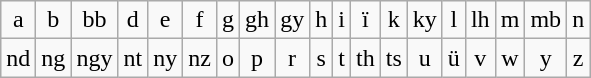<table class="wikitable" style="text-align: center;">
<tr>
<td>a</td>
<td>b</td>
<td>bb</td>
<td>d</td>
<td>e</td>
<td>f</td>
<td>g</td>
<td>gh</td>
<td>gy</td>
<td>h</td>
<td>i</td>
<td>ï</td>
<td>k</td>
<td>ky</td>
<td>l</td>
<td>lh</td>
<td>m</td>
<td>mb</td>
<td>n</td>
</tr>
<tr>
<td>nd</td>
<td>ng</td>
<td>ngy</td>
<td>nt</td>
<td>ny</td>
<td>nz</td>
<td>o</td>
<td>p</td>
<td>r</td>
<td>s</td>
<td>t</td>
<td>th</td>
<td>ts</td>
<td>u</td>
<td>ü</td>
<td>v</td>
<td>w</td>
<td>y</td>
<td>z</td>
</tr>
</table>
